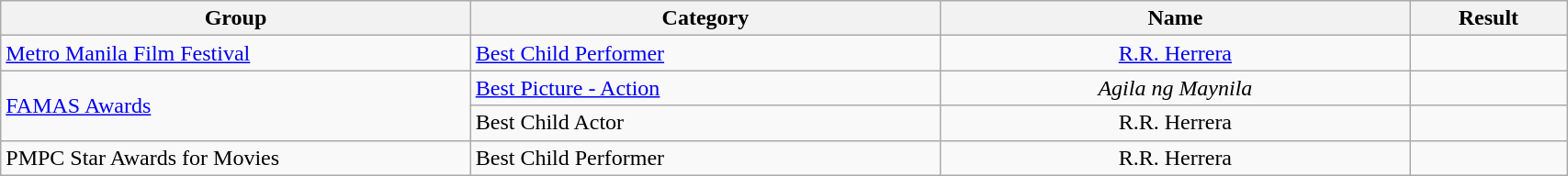<table | width="90%" class="wikitable sortable">
<tr>
<th width="30%">Group</th>
<th width="30%">Category</th>
<th width="30%">Name</th>
<th width="10%">Result</th>
</tr>
<tr>
<td align="left"><a href='#'>Metro Manila Film Festival</a></td>
<td><a href='#'>Best Child Performer</a></td>
<td align="center"><a href='#'>R.R. Herrera</a></td>
<td></td>
</tr>
<tr>
<td rowspan="2" align="left"><a href='#'>FAMAS Awards</a></td>
<td><a href='#'>Best Picture - Action</a></td>
<td align="center"><em>Agila ng Maynila</em></td>
<td></td>
</tr>
<tr>
<td>Best Child Actor</td>
<td align="center">R.R. Herrera</td>
<td></td>
</tr>
<tr>
<td align="left">PMPC Star Awards for Movies</td>
<td>Best Child Performer</td>
<td align="center">R.R. Herrera</td>
<td></td>
</tr>
</table>
